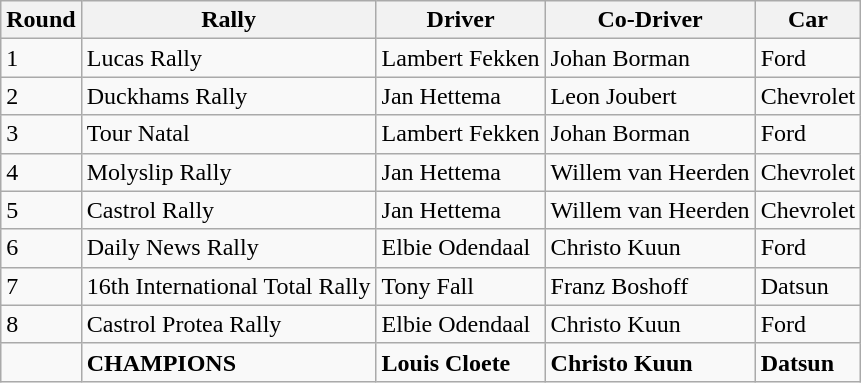<table class="wikitable">
<tr>
<th>Round</th>
<th>Rally</th>
<th>Driver</th>
<th>Co-Driver</th>
<th>Car</th>
</tr>
<tr>
<td>1</td>
<td>Lucas Rally</td>
<td>Lambert Fekken</td>
<td>Johan Borman</td>
<td>Ford</td>
</tr>
<tr>
<td>2</td>
<td>Duckhams Rally</td>
<td>Jan Hettema</td>
<td>Leon Joubert</td>
<td>Chevrolet</td>
</tr>
<tr>
<td>3</td>
<td>Tour Natal</td>
<td>Lambert Fekken</td>
<td>Johan Borman</td>
<td>Ford</td>
</tr>
<tr>
<td>4</td>
<td>Molyslip Rally</td>
<td>Jan Hettema</td>
<td>Willem van Heerden</td>
<td>Chevrolet</td>
</tr>
<tr>
<td>5</td>
<td>Castrol Rally</td>
<td>Jan Hettema</td>
<td>Willem van Heerden</td>
<td>Chevrolet</td>
</tr>
<tr>
<td>6</td>
<td>Daily News Rally</td>
<td>Elbie Odendaal</td>
<td>Christo Kuun</td>
<td>Ford</td>
</tr>
<tr>
<td>7</td>
<td>16th International Total Rally</td>
<td>Tony Fall</td>
<td>Franz Boshoff</td>
<td>Datsun</td>
</tr>
<tr>
<td>8</td>
<td>Castrol Protea Rally</td>
<td>Elbie Odendaal</td>
<td>Christo Kuun</td>
<td>Ford</td>
</tr>
<tr>
<td></td>
<td><strong>CHAMPIONS</strong></td>
<td><strong>Louis Cloete</strong></td>
<td><strong>Christo Kuun</strong></td>
<td><strong>Datsun</strong></td>
</tr>
</table>
